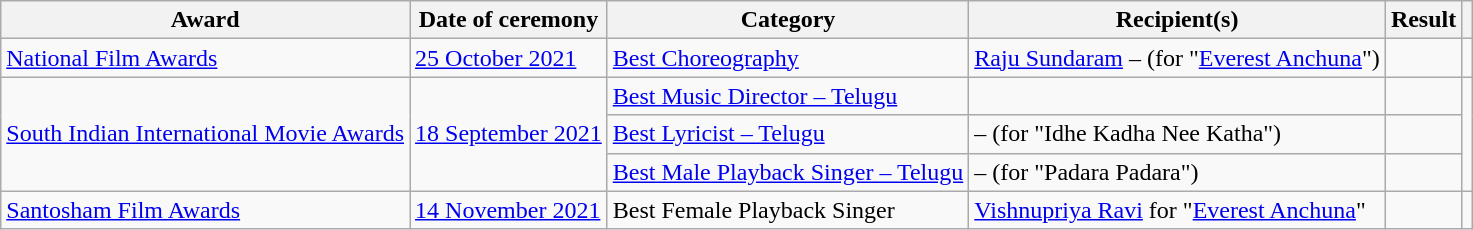<table class="wikitable">
<tr>
<th>Award</th>
<th>Date of ceremony</th>
<th>Category</th>
<th>Recipient(s)</th>
<th>Result</th>
<th></th>
</tr>
<tr>
<td><a href='#'>National Film Awards</a></td>
<td><a href='#'>25 October 2021</a></td>
<td><a href='#'>Best Choreography</a></td>
<td><a href='#'>Raju Sundaram</a> – (for "<a href='#'>Everest Anchuna</a>")</td>
<td></td>
<td></td>
</tr>
<tr>
<td rowspan="3"><a href='#'>South Indian International Movie Awards</a></td>
<td rowspan="3"><a href='#'>18 September 2021</a></td>
<td><a href='#'>Best Music Director – Telugu</a></td>
<td></td>
<td></td>
<td rowspan="3"></td>
</tr>
<tr>
<td><a href='#'>Best Lyricist – Telugu</a></td>
<td> – (for "Idhe Kadha Nee Katha")</td>
<td></td>
</tr>
<tr>
<td><a href='#'>Best Male Playback Singer – Telugu</a></td>
<td> – (for "Padara Padara")</td>
<td></td>
</tr>
<tr>
<td><a href='#'>Santosham Film Awards</a></td>
<td><a href='#'>14 November 2021</a></td>
<td>Best Female Playback Singer</td>
<td><a href='#'>Vishnupriya Ravi</a> for "<a href='#'>Everest Anchuna</a>"</td>
<td></td>
</tr>
</table>
